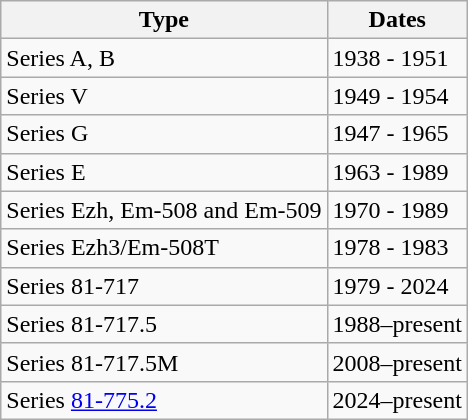<table class=wikitable>
<tr>
<th>Type</th>
<th>Dates</th>
</tr>
<tr>
<td>Series A, B</td>
<td>1938 - 1951</td>
</tr>
<tr>
<td>Series V</td>
<td>1949 - 1954</td>
</tr>
<tr>
<td>Series G</td>
<td>1947 - 1965</td>
</tr>
<tr>
<td>Series E</td>
<td>1963 - 1989</td>
</tr>
<tr>
<td>Series Ezh, Em-508 and Em-509</td>
<td>1970 - 1989</td>
</tr>
<tr>
<td>Series Ezh3/Em-508T</td>
<td>1978 - 1983</td>
</tr>
<tr>
<td>Series 81-717</td>
<td>1979 - 2024</td>
</tr>
<tr>
<td>Series 81-717.5</td>
<td>1988–present</td>
</tr>
<tr>
<td>Series 81-717.5M</td>
<td>2008–present</td>
</tr>
<tr>
<td>Series <a href='#'>81-775.2</a></td>
<td>2024–present</td>
</tr>
</table>
